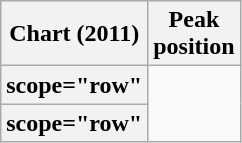<table class="wikitable sortable plainrowheaders" style="text-align:center;">
<tr>
<th scope="col">Chart (2011)</th>
<th scope="col">Peak<br>position</th>
</tr>
<tr>
<th>scope="row"</th>
</tr>
<tr>
<th>scope="row"</th>
</tr>
</table>
